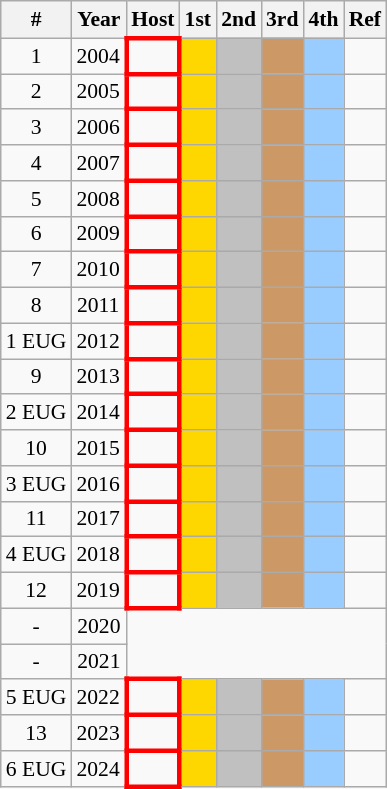<table class="wikitable sortable" style="text-align:left; font-size:90%">
<tr>
<th>#</th>
<th>Year</th>
<th>Host</th>
<th>1st</th>
<th>2nd</th>
<th>3rd</th>
<th>4th</th>
<th>Ref</th>
</tr>
<tr>
<td align="center">1</td>
<td align="center">2004</td>
<td style="border:3px solid red"></td>
<td bgcolor=gold></td>
<td bgcolor=silver></td>
<td bgcolor=cc9966></td>
<td bgcolor=9acdff></td>
<td align="center"></td>
</tr>
<tr>
<td align="center">2</td>
<td align="center">2005</td>
<td style="border:3px solid red"></td>
<td bgcolor=gold></td>
<td bgcolor=silver></td>
<td bgcolor=cc9966></td>
<td bgcolor=9acdff></td>
<td align="center"></td>
</tr>
<tr>
<td align="center">3</td>
<td align="center">2006</td>
<td style="border:3px solid red"></td>
<td bgcolor=gold></td>
<td bgcolor=silver></td>
<td bgcolor=cc9966></td>
<td bgcolor=9acdff></td>
<td align="center"></td>
</tr>
<tr>
<td align="center">4</td>
<td align="center">2007</td>
<td style="border:3px solid red"></td>
<td bgcolor=gold></td>
<td bgcolor=silver></td>
<td bgcolor=cc9966></td>
<td bgcolor=9acdff></td>
<td align="center"></td>
</tr>
<tr>
<td align="center">5</td>
<td align="center">2008</td>
<td style="border:3px solid red"></td>
<td bgcolor=gold></td>
<td bgcolor=silver></td>
<td bgcolor=cc9966></td>
<td bgcolor=9acdff></td>
<td align="center"></td>
</tr>
<tr>
<td align="center">6</td>
<td align="center">2009</td>
<td style="border:3px solid red"></td>
<td bgcolor=gold></td>
<td bgcolor=silver></td>
<td bgcolor=cc9966></td>
<td bgcolor=9acdff></td>
<td align="center"></td>
</tr>
<tr>
<td align="center">7</td>
<td align="center">2010</td>
<td style="border:3px solid red"></td>
<td bgcolor=gold></td>
<td bgcolor=silver></td>
<td bgcolor=cc9966></td>
<td bgcolor=9acdff></td>
<td align="center"></td>
</tr>
<tr>
<td align="center">8</td>
<td align="center">2011</td>
<td style="border:3px solid red"></td>
<td bgcolor=gold></td>
<td bgcolor=silver></td>
<td bgcolor=cc9966></td>
<td bgcolor=9acdff></td>
<td align="center"></td>
</tr>
<tr>
<td align="center">1 EUG</td>
<td align="center">2012</td>
<td style="border:3px solid red"></td>
<td bgcolor=gold></td>
<td bgcolor=silver></td>
<td bgcolor=cc9966></td>
<td bgcolor=9acdff></td>
<td align="center"></td>
</tr>
<tr>
<td align="center">9</td>
<td align="center">2013</td>
<td style="border:3px solid red"></td>
<td bgcolor=gold></td>
<td bgcolor=silver></td>
<td bgcolor=cc9966></td>
<td bgcolor=9acdff></td>
<td align="center"></td>
</tr>
<tr>
<td align="center">2 EUG</td>
<td align="center">2014</td>
<td style="border:3px solid red"></td>
<td bgcolor=gold></td>
<td bgcolor=silver></td>
<td bgcolor=cc9966></td>
<td bgcolor=9acdff></td>
<td align="center"></td>
</tr>
<tr>
<td align="center">10</td>
<td align="center">2015</td>
<td style="border:3px solid red"></td>
<td bgcolor=gold></td>
<td bgcolor=silver></td>
<td bgcolor=cc9966></td>
<td bgcolor=9acdff></td>
<td align="center"></td>
</tr>
<tr>
<td align="center">3 EUG</td>
<td align="center">2016</td>
<td style="border:3px solid red"></td>
<td bgcolor=gold></td>
<td bgcolor=silver></td>
<td bgcolor=cc9966></td>
<td bgcolor=9acdff></td>
<td align="center"></td>
</tr>
<tr>
<td align="center">11</td>
<td align="center">2017</td>
<td style="border:3px solid red"></td>
<td bgcolor=gold></td>
<td bgcolor=silver></td>
<td bgcolor=cc9966></td>
<td bgcolor=9acdff></td>
<td align="center"></td>
</tr>
<tr>
<td align="center">4 EUG</td>
<td align="center">2018</td>
<td style="border:3px solid red"></td>
<td bgcolor=gold></td>
<td bgcolor=silver></td>
<td bgcolor=cc9966></td>
<td bgcolor=9acdff></td>
<td align="center"></td>
</tr>
<tr>
<td align="center">12</td>
<td align="center">2019</td>
<td style="border:3px solid red"></td>
<td bgcolor=gold></td>
<td bgcolor=silver></td>
<td bgcolor=cc9966></td>
<td bgcolor=9acdff></td>
<td align="center"></td>
</tr>
<tr>
<td align="center">-</td>
<td align="center">2020</td>
</tr>
<tr>
<td align="center">-</td>
<td align="center">2021</td>
</tr>
<tr>
<td align="center">5 EUG</td>
<td align="center">2022</td>
<td style="border:3px solid red"></td>
<td bgcolor=gold></td>
<td bgcolor=silver></td>
<td bgcolor=cc9966></td>
<td bgcolor=9acdff></td>
<td align="center"></td>
</tr>
<tr>
<td align="center">13</td>
<td align="center">2023</td>
<td style="border:3px solid red"></td>
<td bgcolor=gold></td>
<td bgcolor=silver></td>
<td bgcolor=cc9966></td>
<td bgcolor=9acdff></td>
<td align="center"></td>
</tr>
<tr>
<td align="center">6 EUG</td>
<td align="center">2024</td>
<td style="border:3px solid red"></td>
<td bgcolor=gold></td>
<td bgcolor=silver></td>
<td bgcolor=cc9966></td>
<td bgcolor=9acdff></td>
<td align="center"></td>
</tr>
</table>
